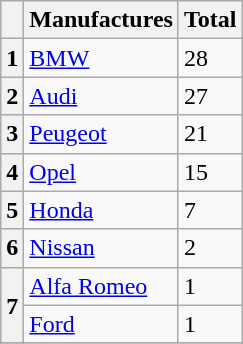<table class="wikitable" style="font-size:100%;">
<tr>
<th></th>
<th>Manufactures</th>
<th>Total</th>
</tr>
<tr>
<th>1</th>
<td>  <a href='#'>BMW</a></td>
<td>28</td>
</tr>
<tr>
<th>2</th>
<td> <a href='#'>Audi</a></td>
<td>27</td>
</tr>
<tr>
<th>3</th>
<td> <a href='#'>Peugeot</a></td>
<td>21</td>
</tr>
<tr>
<th>4</th>
<td> <a href='#'>Opel</a></td>
<td>15</td>
</tr>
<tr>
<th>5</th>
<td> <a href='#'>Honda</a></td>
<td>7</td>
</tr>
<tr>
<th>6</th>
<td> <a href='#'>Nissan</a></td>
<td>2</td>
</tr>
<tr>
<th rowspan=2>7</th>
<td> <a href='#'>Alfa Romeo</a></td>
<td>1</td>
</tr>
<tr>
<td> <a href='#'>Ford</a></td>
<td>1</td>
</tr>
<tr>
</tr>
</table>
